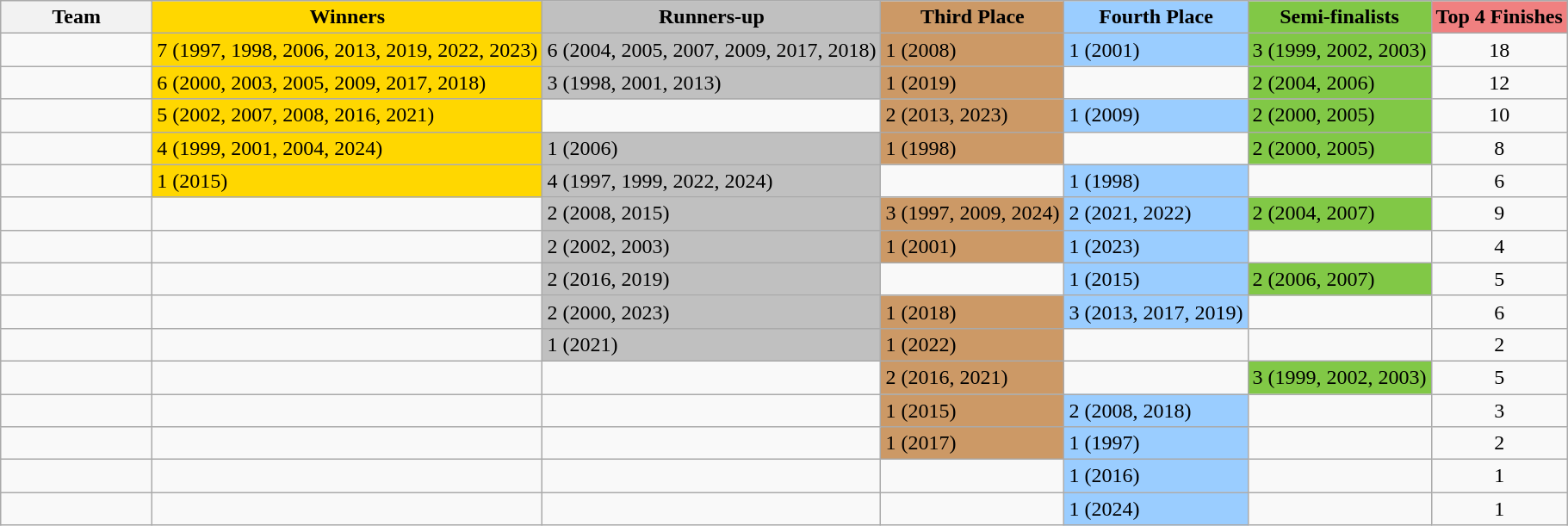<table class="wikitable">
<tr>
<th width=110>Team</th>
<th style="background-color:gold;">Winners</th>
<th style="background-color:silver;">Runners-up</th>
<th style="background-color:#cc9966;">Third Place</th>
<th style="background-color:#9acdff;">Fourth Place</th>
<th style="background-color:#81c846;">Semi-finalists</th>
<th style="background-color:#F08080">Top 4 Finishes</th>
</tr>
<tr>
<td></td>
<td bgcolor=gold>7 (1997, 1998, 2006, 2013, 2019, 2022, 2023)</td>
<td bgcolor=silver>6 (2004, 2005, 2007, 2009, 2017, 2018)</td>
<td bgcolor=cc9966>1 (2008)</td>
<td bgcolor=#9acdff>1 (2001)</td>
<td bgcolor=#81c846>3 (1999, 2002, 2003)</td>
<td align=center>18</td>
</tr>
<tr>
<td></td>
<td bgcolor=gold>6 (2000, 2003, 2005, 2009, 2017, 2018)</td>
<td bgcolor=silver>3 (1998, 2001, 2013)</td>
<td bgcolor=cc9966>1 (2019)</td>
<td></td>
<td bgcolor=#81c846>2 (2004, 2006)</td>
<td align=center>12</td>
</tr>
<tr>
<td></td>
<td bgcolor=gold>5 (2002, 2007, 2008, 2016, 2021)</td>
<td></td>
<td bgcolor=cc9966>2 (2013, 2023)</td>
<td bgcolor=#9acdff>1 (2009)</td>
<td bgcolor=#81c846>2 (2000, 2005)</td>
<td align=center>10</td>
</tr>
<tr>
<td></td>
<td bgcolor=gold>4 (1999, 2001, 2004, 2024)</td>
<td bgcolor=silver>1 (2006)</td>
<td bgcolor=cc9966>1 (1998)</td>
<td></td>
<td bgcolor=#81c846>2 (2000, 2005)</td>
<td align=center>8</td>
</tr>
<tr>
<td></td>
<td bgcolor=gold>1 (2015)</td>
<td bgcolor=silver>4 (1997, 1999, 2022, 2024)</td>
<td></td>
<td bgcolor=#9acdff>1 (1998)</td>
<td></td>
<td align=center>6</td>
</tr>
<tr>
<td></td>
<td></td>
<td bgcolor=silver>2 (2008, 2015)</td>
<td bgcolor=cc9966>3 (1997, 2009, 2024)</td>
<td bgcolor=#9acdff>2 (2021, 2022)</td>
<td bgcolor=#81c846>2 (2004, 2007)</td>
<td align=center>9</td>
</tr>
<tr>
<td></td>
<td></td>
<td bgcolor=silver>2 (2002, 2003)</td>
<td bgcolor=cc9966>1 (2001)</td>
<td bgcolor=#9acdff>1 (2023)</td>
<td></td>
<td align=center>4</td>
</tr>
<tr>
<td></td>
<td></td>
<td bgcolor=silver>2 (2016, 2019)</td>
<td></td>
<td bgcolor=#9acdff>1 (2015)</td>
<td bgcolor=#81c846>2 (2006, 2007)</td>
<td align=center>5</td>
</tr>
<tr>
<td></td>
<td></td>
<td bgcolor=silver>2 (2000, 2023)</td>
<td bgcolor=cc9966>1 (2018)</td>
<td bgcolor=#9acdff>3 (2013, 2017, 2019)</td>
<td></td>
<td align=center>6</td>
</tr>
<tr>
<td></td>
<td></td>
<td bgcolor=silver>1 (2021)</td>
<td bgcolor=cc9966>1 (2022)</td>
<td></td>
<td></td>
<td align=center>2</td>
</tr>
<tr>
<td></td>
<td></td>
<td></td>
<td bgcolor=cc9966>2 (2016, 2021)</td>
<td></td>
<td bgcolor=#81c846>3 (1999, 2002, 2003)</td>
<td align=center>5</td>
</tr>
<tr>
<td></td>
<td></td>
<td></td>
<td bgcolor=cc9966>1 (2015)</td>
<td bgcolor=#9acdff>2 (2008, 2018)</td>
<td></td>
<td align=center>3</td>
</tr>
<tr>
<td></td>
<td></td>
<td></td>
<td bgcolor=cc9966>1 (2017)</td>
<td bgcolor=#9acdff>1 (1997)</td>
<td></td>
<td align=center>2</td>
</tr>
<tr>
<td></td>
<td></td>
<td></td>
<td></td>
<td bgcolor=#9acdff>1 (2016)</td>
<td></td>
<td align=center>1</td>
</tr>
<tr>
<td></td>
<td></td>
<td></td>
<td></td>
<td bgcolor=#9acdff>1 (2024)</td>
<td></td>
<td align=center>1</td>
</tr>
</table>
